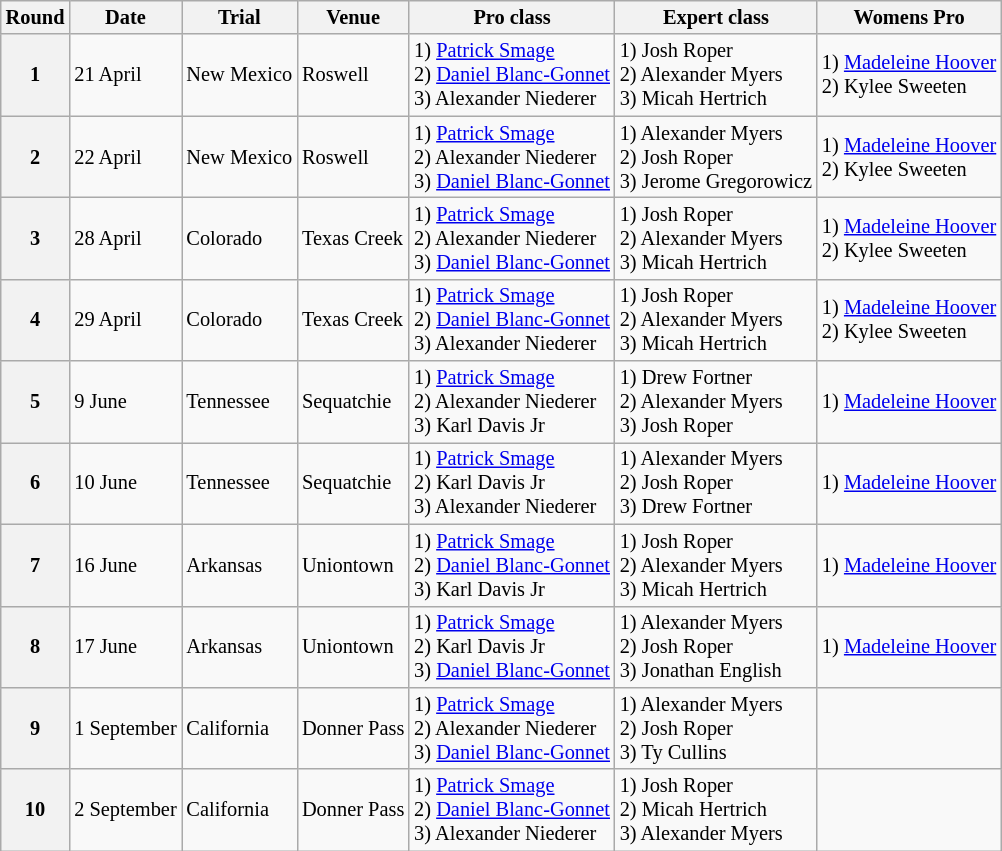<table class="wikitable" style="font-size: 85%;">
<tr>
<th>Round</th>
<th>Date</th>
<th>Trial</th>
<th>Venue</th>
<th>Pro class</th>
<th>Expert class</th>
<th>Womens Pro</th>
</tr>
<tr>
<th>1</th>
<td>21 April</td>
<td> New Mexico</td>
<td>Roswell</td>
<td>1) <a href='#'>Patrick Smage</a> <br>2) <a href='#'>Daniel Blanc-Gonnet</a> <br>3) Alexander Niederer</td>
<td>1) Josh Roper <br>2) Alexander Myers <br>3) Micah Hertrich</td>
<td>1) <a href='#'>Madeleine Hoover</a> <br>2) Kylee Sweeten</td>
</tr>
<tr>
<th>2</th>
<td>22 April</td>
<td> New Mexico</td>
<td>Roswell</td>
<td>1) <a href='#'>Patrick Smage</a> <br>2) Alexander Niederer <br>3) <a href='#'>Daniel Blanc-Gonnet</a></td>
<td>1) Alexander Myers <br>2) Josh Roper <br>3) Jerome Gregorowicz</td>
<td>1) <a href='#'>Madeleine Hoover</a> <br>2) Kylee Sweeten</td>
</tr>
<tr>
<th>3</th>
<td>28 April</td>
<td> Colorado</td>
<td>Texas Creek</td>
<td>1) <a href='#'>Patrick Smage</a> <br>2) Alexander Niederer <br>3) <a href='#'>Daniel Blanc-Gonnet</a></td>
<td>1) Josh Roper <br>2) Alexander Myers <br>3) Micah Hertrich</td>
<td>1) <a href='#'>Madeleine Hoover</a> <br>2) Kylee Sweeten</td>
</tr>
<tr>
<th>4</th>
<td>29 April</td>
<td> Colorado</td>
<td>Texas Creek</td>
<td>1) <a href='#'>Patrick Smage</a> <br>2) <a href='#'>Daniel Blanc-Gonnet</a> <br>3) Alexander Niederer</td>
<td>1) Josh Roper <br>2) Alexander Myers <br>3) Micah Hertrich</td>
<td>1) <a href='#'>Madeleine Hoover</a> <br>2) Kylee Sweeten</td>
</tr>
<tr>
<th>5</th>
<td>9 June</td>
<td> Tennessee</td>
<td>Sequatchie</td>
<td>1) <a href='#'>Patrick Smage</a> <br>2) Alexander Niederer <br>3) Karl Davis Jr</td>
<td>1) Drew Fortner <br>2) Alexander Myers <br>3) Josh Roper</td>
<td>1) <a href='#'>Madeleine Hoover</a></td>
</tr>
<tr>
<th>6</th>
<td>10 June</td>
<td> Tennessee</td>
<td>Sequatchie</td>
<td>1) <a href='#'>Patrick Smage</a> <br>2) Karl Davis Jr <br>3) Alexander Niederer</td>
<td>1) Alexander Myers <br>2) Josh Roper <br>3) Drew Fortner</td>
<td>1) <a href='#'>Madeleine Hoover</a></td>
</tr>
<tr>
<th>7</th>
<td>16 June</td>
<td> Arkansas</td>
<td>Uniontown</td>
<td>1) <a href='#'>Patrick Smage</a> <br>2) <a href='#'>Daniel Blanc-Gonnet</a> <br>3) Karl Davis Jr</td>
<td>1) Josh Roper <br>2) Alexander Myers <br>3) Micah Hertrich</td>
<td>1) <a href='#'>Madeleine Hoover</a></td>
</tr>
<tr>
<th>8</th>
<td>17 June</td>
<td> Arkansas</td>
<td>Uniontown</td>
<td>1) <a href='#'>Patrick Smage</a> <br>2) Karl Davis Jr <br>3) <a href='#'>Daniel Blanc-Gonnet</a></td>
<td>1) Alexander Myers <br>2) Josh Roper <br>3) Jonathan English</td>
<td>1) <a href='#'>Madeleine Hoover</a></td>
</tr>
<tr>
<th>9</th>
<td>1 September</td>
<td> California</td>
<td>Donner Pass</td>
<td>1) <a href='#'>Patrick Smage</a> <br>2) Alexander Niederer <br>3) <a href='#'>Daniel Blanc-Gonnet</a></td>
<td>1) Alexander Myers <br>2) Josh Roper <br>3) Ty Cullins</td>
<td></td>
</tr>
<tr>
<th>10</th>
<td>2 September</td>
<td> California</td>
<td>Donner Pass</td>
<td>1) <a href='#'>Patrick Smage</a> <br>2) <a href='#'>Daniel Blanc-Gonnet</a> <br>3) Alexander Niederer</td>
<td>1) Josh Roper <br>2) Micah Hertrich <br>3) Alexander Myers</td>
<td></td>
</tr>
</table>
